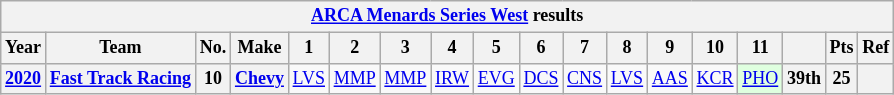<table class="wikitable" style="text-align:center; font-size:75%">
<tr>
<th colspan=18><a href='#'>ARCA Menards Series West</a> results</th>
</tr>
<tr>
<th>Year</th>
<th>Team</th>
<th>No.</th>
<th>Make</th>
<th>1</th>
<th>2</th>
<th>3</th>
<th>4</th>
<th>5</th>
<th>6</th>
<th>7</th>
<th>8</th>
<th>9</th>
<th>10</th>
<th>11</th>
<th></th>
<th>Pts</th>
<th>Ref</th>
</tr>
<tr>
<th><a href='#'>2020</a></th>
<th><a href='#'>Fast Track Racing</a></th>
<th>10</th>
<th><a href='#'>Chevy</a></th>
<td><a href='#'>LVS</a></td>
<td><a href='#'>MMP</a></td>
<td><a href='#'>MMP</a></td>
<td><a href='#'>IRW</a></td>
<td><a href='#'>EVG</a></td>
<td><a href='#'>DCS</a></td>
<td><a href='#'>CNS</a></td>
<td><a href='#'>LVS</a></td>
<td><a href='#'>AAS</a></td>
<td><a href='#'>KCR</a></td>
<td style="background:#DFFFDF;"><a href='#'>PHO</a><br></td>
<th>39th</th>
<th>25</th>
<th></th>
</tr>
</table>
